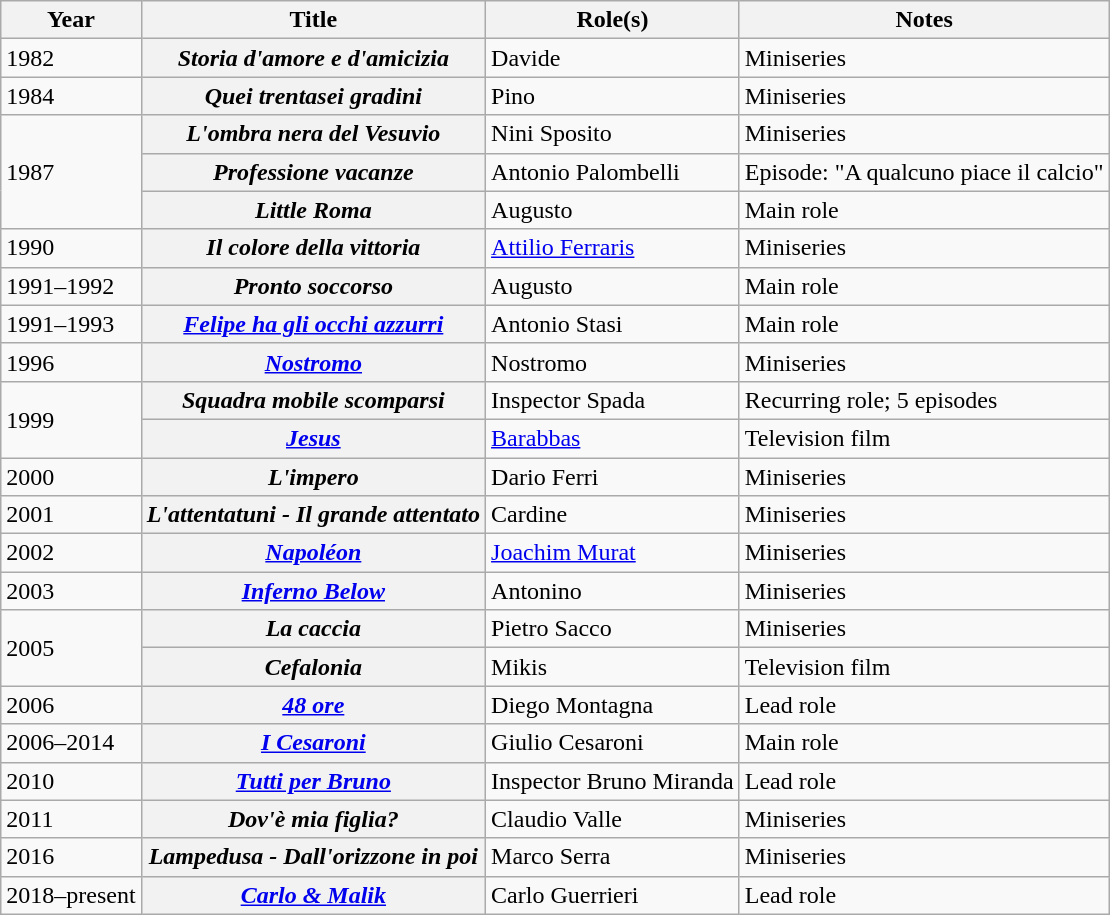<table class="wikitable plainrowheaders sortable">
<tr>
<th scope="col">Year</th>
<th scope="col">Title</th>
<th scope="col">Role(s)</th>
<th scope="col" class="unsortable">Notes</th>
</tr>
<tr>
<td>1982</td>
<th scope="row"><em>Storia d'amore e d'amicizia</em></th>
<td>Davide</td>
<td>Miniseries</td>
</tr>
<tr>
<td>1984</td>
<th scope="row"><em>Quei trentasei gradini</em></th>
<td>Pino</td>
<td>Miniseries</td>
</tr>
<tr>
<td rowspan="3">1987</td>
<th scope="row"><em>L'ombra nera del Vesuvio</em></th>
<td>Nini Sposito</td>
<td>Miniseries</td>
</tr>
<tr>
<th scope="row"><em>Professione vacanze</em></th>
<td>Antonio Palombelli</td>
<td>Episode: "A qualcuno piace il calcio"</td>
</tr>
<tr>
<th scope="row"><em>Little Roma</em></th>
<td>Augusto</td>
<td>Main role</td>
</tr>
<tr>
<td>1990</td>
<th scope="row"><em>Il colore della vittoria</em></th>
<td><a href='#'>Attilio Ferraris</a></td>
<td>Miniseries</td>
</tr>
<tr>
<td>1991–1992</td>
<th scope="row"><em>Pronto soccorso</em></th>
<td>Augusto</td>
<td>Main role</td>
</tr>
<tr>
<td>1991–1993</td>
<th scope="row"><em><a href='#'>Felipe ha gli occhi azzurri</a></em></th>
<td>Antonio Stasi</td>
<td>Main role</td>
</tr>
<tr>
<td>1996</td>
<th scope="row"><em><a href='#'>Nostromo</a></em></th>
<td>Nostromo</td>
<td>Miniseries</td>
</tr>
<tr>
<td rowspan="2">1999</td>
<th scope="row"><em>Squadra mobile scomparsi</em></th>
<td>Inspector Spada</td>
<td>Recurring role; 5 episodes</td>
</tr>
<tr>
<th scope="row"><em><a href='#'>Jesus</a></em></th>
<td><a href='#'>Barabbas</a></td>
<td>Television film</td>
</tr>
<tr>
<td>2000</td>
<th scope="row"><em>L'impero</em></th>
<td>Dario Ferri</td>
<td>Miniseries</td>
</tr>
<tr>
<td>2001</td>
<th scope="row"><em>L'attentatuni - Il grande attentato</em></th>
<td>Cardine</td>
<td>Miniseries</td>
</tr>
<tr>
<td>2002</td>
<th scope="row"><em><a href='#'>Napoléon</a></em></th>
<td><a href='#'>Joachim Murat</a></td>
<td>Miniseries</td>
</tr>
<tr>
<td>2003</td>
<th scope="row"><em><a href='#'>Inferno Below</a></em></th>
<td>Antonino</td>
<td>Miniseries</td>
</tr>
<tr>
<td rowspan="2">2005</td>
<th scope="row"><em>La caccia</em></th>
<td>Pietro Sacco</td>
<td>Miniseries</td>
</tr>
<tr>
<th scope="row"><em>Cefalonia</em></th>
<td>Mikis</td>
<td>Television film</td>
</tr>
<tr>
<td>2006</td>
<th scope="row"><em><a href='#'>48 ore</a></em></th>
<td>Diego Montagna</td>
<td>Lead role</td>
</tr>
<tr>
<td>2006–2014</td>
<th scope="row"><em><a href='#'>I Cesaroni</a></em></th>
<td>Giulio Cesaroni</td>
<td>Main role</td>
</tr>
<tr>
<td>2010</td>
<th scope="row"><em><a href='#'>Tutti per Bruno</a></em></th>
<td>Inspector Bruno Miranda</td>
<td>Lead role</td>
</tr>
<tr>
<td>2011</td>
<th scope="row"><em>Dov'è mia figlia?</em></th>
<td>Claudio Valle</td>
<td>Miniseries</td>
</tr>
<tr>
<td>2016</td>
<th scope="row"><em>Lampedusa - Dall'orizzone in poi</em></th>
<td>Marco Serra</td>
<td>Miniseries</td>
</tr>
<tr>
<td>2018–present</td>
<th scope="row"><em><a href='#'>Carlo & Malik</a></em></th>
<td>Carlo Guerrieri</td>
<td>Lead role</td>
</tr>
</table>
